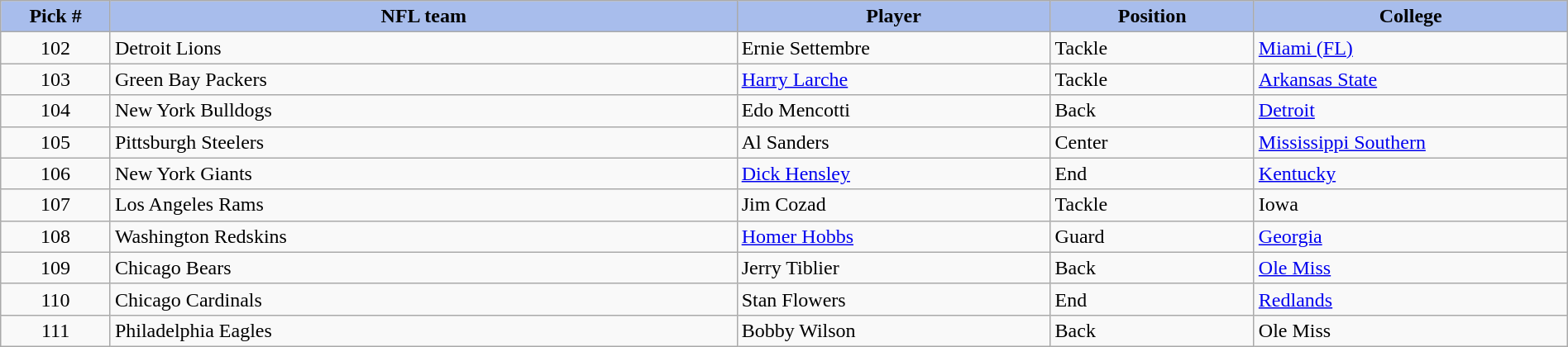<table class="wikitable sortable sortable" style="width: 100%">
<tr>
<th style="background:#A8BDEC;" width=7%>Pick #</th>
<th width=40% style="background:#A8BDEC;">NFL team</th>
<th width=20% style="background:#A8BDEC;">Player</th>
<th width=13% style="background:#A8BDEC;">Position</th>
<th style="background:#A8BDEC;">College</th>
</tr>
<tr>
<td align=center>102</td>
<td>Detroit Lions</td>
<td>Ernie Settembre</td>
<td>Tackle</td>
<td><a href='#'>Miami (FL)</a></td>
</tr>
<tr>
<td align=center>103</td>
<td>Green Bay Packers</td>
<td><a href='#'>Harry Larche</a></td>
<td>Tackle</td>
<td><a href='#'>Arkansas State</a></td>
</tr>
<tr>
<td align=center>104</td>
<td>New York Bulldogs</td>
<td>Edo Mencotti</td>
<td>Back</td>
<td><a href='#'>Detroit</a></td>
</tr>
<tr>
<td align=center>105</td>
<td>Pittsburgh Steelers</td>
<td>Al Sanders</td>
<td>Center</td>
<td><a href='#'>Mississippi Southern</a></td>
</tr>
<tr>
<td align=center>106</td>
<td>New York Giants</td>
<td><a href='#'>Dick Hensley</a></td>
<td>End</td>
<td><a href='#'>Kentucky</a></td>
</tr>
<tr>
<td align=center>107</td>
<td>Los Angeles Rams</td>
<td>Jim Cozad</td>
<td>Tackle</td>
<td>Iowa</td>
</tr>
<tr>
<td align=center>108</td>
<td>Washington Redskins</td>
<td><a href='#'>Homer Hobbs</a></td>
<td>Guard</td>
<td><a href='#'>Georgia</a></td>
</tr>
<tr>
<td align=center>109</td>
<td>Chicago Bears</td>
<td>Jerry Tiblier</td>
<td>Back</td>
<td><a href='#'>Ole Miss</a></td>
</tr>
<tr>
<td align=center>110</td>
<td>Chicago Cardinals</td>
<td>Stan Flowers</td>
<td>End</td>
<td><a href='#'>Redlands</a></td>
</tr>
<tr>
<td align=center>111</td>
<td>Philadelphia Eagles</td>
<td>Bobby Wilson</td>
<td>Back</td>
<td>Ole Miss</td>
</tr>
</table>
